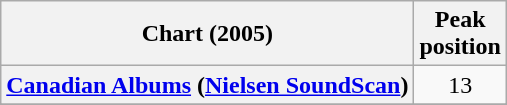<table class="wikitable sortable plainrowheaders">
<tr>
<th scope="col">Chart (2005)</th>
<th scope="col">Peak<br>position</th>
</tr>
<tr>
<th scope="row"><a href='#'>Canadian Albums</a> (<a href='#'>Nielsen SoundScan</a>)</th>
<td align="center">13</td>
</tr>
<tr>
</tr>
<tr>
</tr>
</table>
